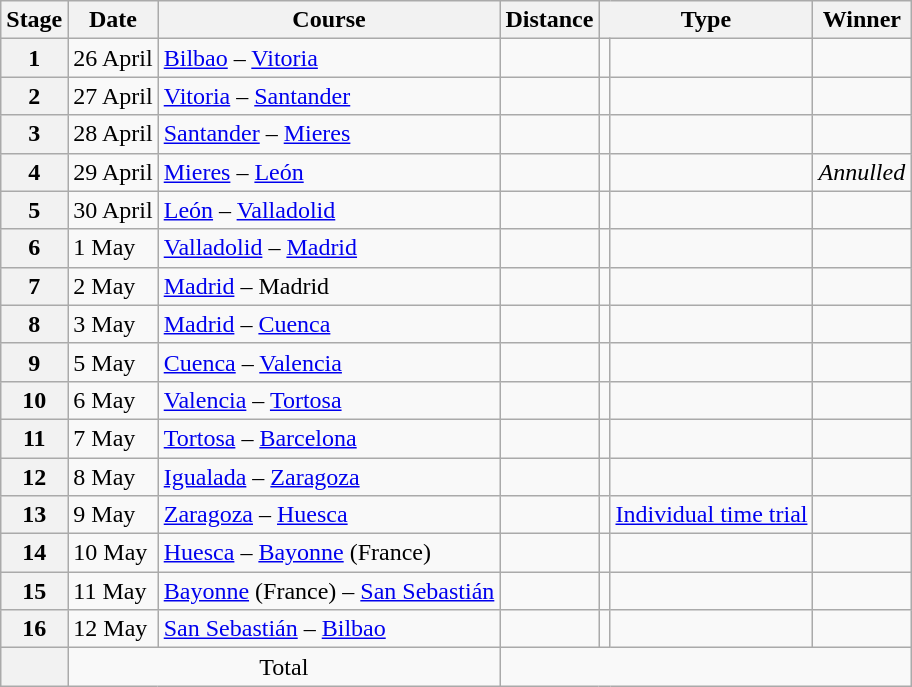<table class="wikitable">
<tr>
<th scope="col">Stage</th>
<th scope="col">Date</th>
<th scope="col">Course</th>
<th scope="col">Distance</th>
<th scope="col" colspan="2">Type</th>
<th scope="col">Winner</th>
</tr>
<tr>
<th scope="row">1</th>
<td>26 April</td>
<td><a href='#'>Bilbao</a> – <a href='#'>Vitoria</a></td>
<td style="text-align:center;"></td>
<td></td>
<td></td>
<td></td>
</tr>
<tr>
<th scope="row">2</th>
<td>27 April</td>
<td><a href='#'>Vitoria</a> – <a href='#'>Santander</a></td>
<td style="text-align:center;"></td>
<td></td>
<td></td>
<td></td>
</tr>
<tr>
<th scope="row">3</th>
<td>28 April</td>
<td><a href='#'>Santander</a> – <a href='#'>Mieres</a></td>
<td style="text-align:center;"></td>
<td></td>
<td></td>
<td></td>
</tr>
<tr>
<th scope="row">4</th>
<td>29 April</td>
<td><a href='#'>Mieres</a> – <a href='#'>León</a></td>
<td style="text-align:center;"></td>
<td></td>
<td></td>
<td><em>Annulled</em></td>
</tr>
<tr>
<th scope="row">5</th>
<td>30 April</td>
<td><a href='#'>León</a> – <a href='#'>Valladolid</a></td>
<td style="text-align:center;"></td>
<td></td>
<td></td>
<td></td>
</tr>
<tr>
<th scope="row">6</th>
<td>1 May</td>
<td><a href='#'>Valladolid</a> – <a href='#'>Madrid</a></td>
<td style="text-align:center;"></td>
<td></td>
<td></td>
<td></td>
</tr>
<tr>
<th scope="row">7</th>
<td>2 May</td>
<td><a href='#'>Madrid</a> – Madrid</td>
<td style="text-align:center;"></td>
<td></td>
<td></td>
<td></td>
</tr>
<tr>
<th scope="row">8</th>
<td>3 May</td>
<td><a href='#'>Madrid</a> – <a href='#'>Cuenca</a></td>
<td style="text-align:center;"></td>
<td></td>
<td></td>
<td></td>
</tr>
<tr>
<th scope="row">9</th>
<td>5 May</td>
<td><a href='#'>Cuenca</a> – <a href='#'>Valencia</a></td>
<td style="text-align:center;"></td>
<td></td>
<td></td>
<td></td>
</tr>
<tr>
<th scope="row">10</th>
<td>6 May</td>
<td><a href='#'>Valencia</a> – <a href='#'>Tortosa</a></td>
<td style="text-align:center;"></td>
<td></td>
<td></td>
<td></td>
</tr>
<tr>
<th scope="row">11</th>
<td>7 May</td>
<td><a href='#'>Tortosa</a> – <a href='#'>Barcelona</a></td>
<td style="text-align:center;"></td>
<td></td>
<td></td>
<td></td>
</tr>
<tr>
<th scope="row">12</th>
<td>8 May</td>
<td><a href='#'>Igualada</a> – <a href='#'>Zaragoza</a></td>
<td style="text-align:center;"></td>
<td></td>
<td></td>
<td></td>
</tr>
<tr>
<th scope="row">13</th>
<td>9 May</td>
<td><a href='#'>Zaragoza</a> – <a href='#'>Huesca</a></td>
<td style="text-align:center;"></td>
<td></td>
<td><a href='#'>Individual time trial</a></td>
<td></td>
</tr>
<tr>
<th scope="row">14</th>
<td>10 May</td>
<td><a href='#'>Huesca</a> – <a href='#'>Bayonne</a> (France)</td>
<td style="text-align:center;"></td>
<td></td>
<td></td>
<td></td>
</tr>
<tr>
<th scope="row">15</th>
<td>11 May</td>
<td><a href='#'>Bayonne</a> (France) – <a href='#'>San Sebastián</a></td>
<td style="text-align:center;"></td>
<td></td>
<td></td>
<td></td>
</tr>
<tr>
<th scope="row">16</th>
<td>12 May</td>
<td><a href='#'>San Sebastián</a> – <a href='#'>Bilbao</a></td>
<td style="text-align:center;"></td>
<td></td>
<td></td>
<td></td>
</tr>
<tr>
<th scope="row"></th>
<td colspan="2" style="text-align:center">Total</td>
<td colspan="4" style="text-align:center"></td>
</tr>
</table>
